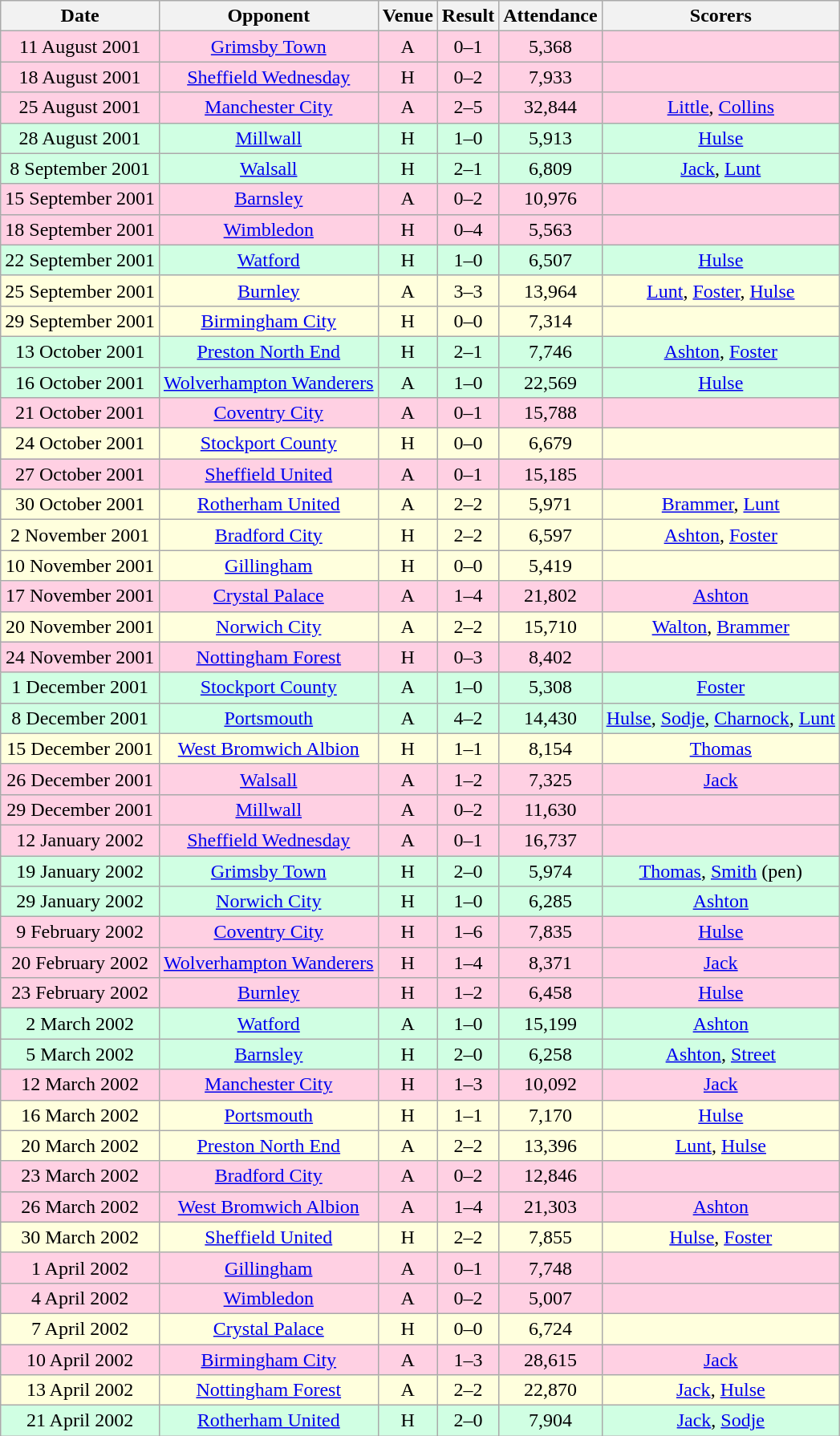<table class="wikitable sortable" style="font-size:100%; text-align:center">
<tr>
<th>Date</th>
<th>Opponent</th>
<th>Venue</th>
<th>Result</th>
<th>Attendance</th>
<th>Scorers</th>
</tr>
<tr style="background-color: #ffd0e3;">
<td>11 August 2001</td>
<td><a href='#'>Grimsby Town</a></td>
<td>A</td>
<td>0–1</td>
<td>5,368</td>
<td></td>
</tr>
<tr style="background-color: #ffd0e3;">
<td>18 August 2001</td>
<td><a href='#'>Sheffield Wednesday</a></td>
<td>H</td>
<td>0–2</td>
<td>7,933</td>
<td></td>
</tr>
<tr style="background-color: #ffd0e3;">
<td>25 August 2001</td>
<td><a href='#'>Manchester City</a></td>
<td>A</td>
<td>2–5</td>
<td>32,844</td>
<td><a href='#'>Little</a>, <a href='#'>Collins</a></td>
</tr>
<tr style="background-color: #d0ffe3;">
<td>28 August 2001</td>
<td><a href='#'>Millwall</a></td>
<td>H</td>
<td>1–0</td>
<td>5,913</td>
<td><a href='#'>Hulse</a></td>
</tr>
<tr style="background-color: #d0ffe3;">
<td>8 September 2001</td>
<td><a href='#'>Walsall</a></td>
<td>H</td>
<td>2–1</td>
<td>6,809</td>
<td><a href='#'>Jack</a>, <a href='#'>Lunt</a></td>
</tr>
<tr style="background-color: #ffd0e3;">
<td>15 September 2001</td>
<td><a href='#'>Barnsley</a></td>
<td>A</td>
<td>0–2</td>
<td>10,976</td>
<td></td>
</tr>
<tr style="background-color: #ffd0e3;">
<td>18 September 2001</td>
<td><a href='#'>Wimbledon</a></td>
<td>H</td>
<td>0–4</td>
<td>5,563</td>
<td></td>
</tr>
<tr style="background-color: #d0ffe3;">
<td>22 September 2001</td>
<td><a href='#'>Watford</a></td>
<td>H</td>
<td>1–0</td>
<td>6,507</td>
<td><a href='#'>Hulse</a></td>
</tr>
<tr style="background-color: #ffffdd;">
<td>25 September 2001</td>
<td><a href='#'>Burnley</a></td>
<td>A</td>
<td>3–3</td>
<td>13,964</td>
<td><a href='#'>Lunt</a>, <a href='#'>Foster</a>, <a href='#'>Hulse</a></td>
</tr>
<tr style="background-color: #ffffdd;">
<td>29 September 2001</td>
<td><a href='#'>Birmingham City</a></td>
<td>H</td>
<td>0–0</td>
<td>7,314</td>
<td></td>
</tr>
<tr style="background-color: #d0ffe3;">
<td>13 October 2001</td>
<td><a href='#'>Preston North End</a></td>
<td>H</td>
<td>2–1</td>
<td>7,746</td>
<td><a href='#'>Ashton</a>, <a href='#'>Foster</a></td>
</tr>
<tr style="background-color: #d0ffe3;">
<td>16 October 2001</td>
<td><a href='#'>Wolverhampton Wanderers</a></td>
<td>A</td>
<td>1–0</td>
<td>22,569</td>
<td><a href='#'>Hulse</a></td>
</tr>
<tr style="background-color: #ffd0e3;">
<td>21 October 2001</td>
<td><a href='#'>Coventry City</a></td>
<td>A</td>
<td>0–1</td>
<td>15,788</td>
<td></td>
</tr>
<tr style="background-color: #ffffdd;">
<td>24 October 2001</td>
<td><a href='#'>Stockport County</a></td>
<td>H</td>
<td>0–0</td>
<td>6,679</td>
<td></td>
</tr>
<tr style="background-color: #ffd0e3;">
<td>27 October 2001</td>
<td><a href='#'>Sheffield United</a></td>
<td>A</td>
<td>0–1</td>
<td>15,185</td>
<td></td>
</tr>
<tr style="background-color: #ffffdd;">
<td>30 October 2001</td>
<td><a href='#'>Rotherham United</a></td>
<td>A</td>
<td>2–2</td>
<td>5,971</td>
<td><a href='#'>Brammer</a>, <a href='#'>Lunt</a></td>
</tr>
<tr style="background-color: #ffffdd;">
<td>2 November 2001</td>
<td><a href='#'>Bradford City</a></td>
<td>H</td>
<td>2–2</td>
<td>6,597</td>
<td><a href='#'>Ashton</a>, <a href='#'>Foster</a></td>
</tr>
<tr style="background-color: #ffffdd;">
<td>10 November 2001</td>
<td><a href='#'>Gillingham</a></td>
<td>H</td>
<td>0–0</td>
<td>5,419</td>
<td></td>
</tr>
<tr style="background-color: #ffd0e3;">
<td>17 November 2001</td>
<td><a href='#'>Crystal Palace</a></td>
<td>A</td>
<td>1–4</td>
<td>21,802</td>
<td><a href='#'>Ashton</a></td>
</tr>
<tr style="background-color: #ffffdd;">
<td>20 November 2001</td>
<td><a href='#'>Norwich City</a></td>
<td>A</td>
<td>2–2</td>
<td>15,710</td>
<td><a href='#'>Walton</a>, <a href='#'>Brammer</a></td>
</tr>
<tr style="background-color: #ffd0e3;">
<td>24 November 2001</td>
<td><a href='#'>Nottingham Forest</a></td>
<td>H</td>
<td>0–3</td>
<td>8,402</td>
<td></td>
</tr>
<tr style="background-color: #d0ffe3;">
<td>1 December 2001</td>
<td><a href='#'>Stockport County</a></td>
<td>A</td>
<td>1–0</td>
<td>5,308</td>
<td><a href='#'>Foster</a></td>
</tr>
<tr style="background-color: #d0ffe3;">
<td>8 December 2001</td>
<td><a href='#'>Portsmouth</a></td>
<td>A</td>
<td>4–2</td>
<td>14,430</td>
<td><a href='#'>Hulse</a>, <a href='#'>Sodje</a>, <a href='#'>Charnock</a>, <a href='#'>Lunt</a></td>
</tr>
<tr style="background-color: #ffffdd;">
<td>15 December 2001</td>
<td><a href='#'>West Bromwich Albion</a></td>
<td>H</td>
<td>1–1</td>
<td>8,154</td>
<td><a href='#'>Thomas</a></td>
</tr>
<tr style="background-color: #ffd0e3;">
<td>26 December 2001</td>
<td><a href='#'>Walsall</a></td>
<td>A</td>
<td>1–2</td>
<td>7,325</td>
<td><a href='#'>Jack</a></td>
</tr>
<tr style="background-color: #ffd0e3;">
<td>29 December 2001</td>
<td><a href='#'>Millwall</a></td>
<td>A</td>
<td>0–2</td>
<td>11,630</td>
<td></td>
</tr>
<tr style="background-color: #ffd0e3;">
<td>12 January 2002</td>
<td><a href='#'>Sheffield Wednesday</a></td>
<td>A</td>
<td>0–1</td>
<td>16,737</td>
<td></td>
</tr>
<tr style="background-color: #d0ffe3;">
<td>19 January 2002</td>
<td><a href='#'>Grimsby Town</a></td>
<td>H</td>
<td>2–0</td>
<td>5,974</td>
<td><a href='#'>Thomas</a>, <a href='#'>Smith</a> (pen)</td>
</tr>
<tr style="background-color: #d0ffe3;">
<td>29 January 2002</td>
<td><a href='#'>Norwich City</a></td>
<td>H</td>
<td>1–0</td>
<td>6,285</td>
<td><a href='#'>Ashton</a></td>
</tr>
<tr style="background-color: #ffd0e3;">
<td>9 February 2002</td>
<td><a href='#'>Coventry City</a></td>
<td>H</td>
<td>1–6</td>
<td>7,835</td>
<td><a href='#'>Hulse</a></td>
</tr>
<tr style="background-color: #ffd0e3;">
<td>20 February 2002</td>
<td><a href='#'>Wolverhampton Wanderers</a></td>
<td>H</td>
<td>1–4</td>
<td>8,371</td>
<td><a href='#'>Jack</a></td>
</tr>
<tr style="background-color: #ffd0e3;">
<td>23 February 2002</td>
<td><a href='#'>Burnley</a></td>
<td>H</td>
<td>1–2</td>
<td>6,458</td>
<td><a href='#'>Hulse</a></td>
</tr>
<tr style="background-color: #d0ffe3;">
<td>2 March 2002</td>
<td><a href='#'>Watford</a></td>
<td>A</td>
<td>1–0</td>
<td>15,199</td>
<td><a href='#'>Ashton</a></td>
</tr>
<tr style="background-color: #d0ffe3;">
<td>5 March 2002</td>
<td><a href='#'>Barnsley</a></td>
<td>H</td>
<td>2–0</td>
<td>6,258</td>
<td><a href='#'>Ashton</a>, <a href='#'>Street</a></td>
</tr>
<tr style="background-color: #ffd0e3;">
<td>12 March 2002</td>
<td><a href='#'>Manchester City</a></td>
<td>H</td>
<td>1–3</td>
<td>10,092</td>
<td><a href='#'>Jack</a></td>
</tr>
<tr style="background-color: #ffffdd;">
<td>16 March 2002</td>
<td><a href='#'>Portsmouth</a></td>
<td>H</td>
<td>1–1</td>
<td>7,170</td>
<td><a href='#'>Hulse</a></td>
</tr>
<tr style="background-color: #ffffdd;">
<td>20 March 2002</td>
<td><a href='#'>Preston North End</a></td>
<td>A</td>
<td>2–2</td>
<td>13,396</td>
<td><a href='#'>Lunt</a>, <a href='#'>Hulse</a></td>
</tr>
<tr style="background-color: #ffd0e3;">
<td>23 March 2002</td>
<td><a href='#'>Bradford City</a></td>
<td>A</td>
<td>0–2</td>
<td>12,846</td>
<td></td>
</tr>
<tr style="background-color: #ffd0e3;">
<td>26 March 2002</td>
<td><a href='#'>West Bromwich Albion</a></td>
<td>A</td>
<td>1–4</td>
<td>21,303</td>
<td><a href='#'>Ashton</a></td>
</tr>
<tr style="background-color: #ffffdd;">
<td>30 March 2002</td>
<td><a href='#'>Sheffield United</a></td>
<td>H</td>
<td>2–2</td>
<td>7,855</td>
<td><a href='#'>Hulse</a>, <a href='#'>Foster</a></td>
</tr>
<tr style="background-color: #ffd0e3;">
<td>1 April 2002</td>
<td><a href='#'>Gillingham</a></td>
<td>A</td>
<td>0–1</td>
<td>7,748</td>
<td></td>
</tr>
<tr style="background-color: #ffd0e3;">
<td>4 April 2002</td>
<td><a href='#'>Wimbledon</a></td>
<td>A</td>
<td>0–2</td>
<td>5,007</td>
<td></td>
</tr>
<tr style="background-color: #ffffdd;">
<td>7 April 2002</td>
<td><a href='#'>Crystal Palace</a></td>
<td>H</td>
<td>0–0</td>
<td>6,724</td>
<td></td>
</tr>
<tr style="background-color: #ffd0e3;">
<td>10 April 2002</td>
<td><a href='#'>Birmingham City</a></td>
<td>A</td>
<td>1–3</td>
<td>28,615</td>
<td><a href='#'>Jack</a></td>
</tr>
<tr style="background-color: #ffffdd;">
<td>13 April 2002</td>
<td><a href='#'>Nottingham Forest</a></td>
<td>A</td>
<td>2–2</td>
<td>22,870</td>
<td><a href='#'>Jack</a>, <a href='#'>Hulse</a></td>
</tr>
<tr style="background-color: #d0ffe3;">
<td>21 April 2002</td>
<td><a href='#'>Rotherham United</a></td>
<td>H</td>
<td>2–0</td>
<td>7,904</td>
<td><a href='#'>Jack</a>, <a href='#'>Sodje</a></td>
</tr>
</table>
